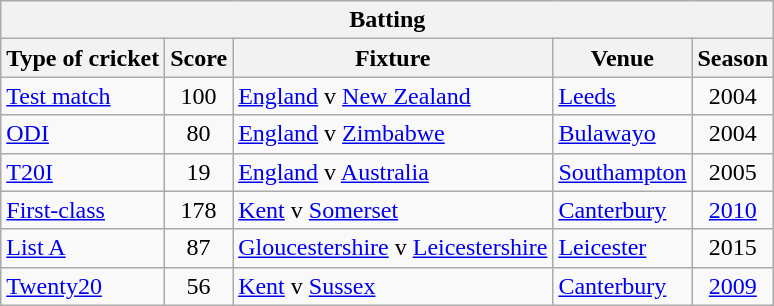<table class=wikitable>
<tr>
<th colspan="5">Batting</th>
</tr>
<tr>
<th>Type of cricket</th>
<th>Score</th>
<th>Fixture</th>
<th>Venue</th>
<th>Season</th>
</tr>
<tr>
<td><a href='#'>Test match</a></td>
<td style="text-align:center;">100</td>
<td><a href='#'>England</a> v <a href='#'>New Zealand</a></td>
<td><a href='#'>Leeds</a></td>
<td style="text-align:center;">2004</td>
</tr>
<tr>
<td><a href='#'>ODI</a></td>
<td style="text-align:center;">80</td>
<td><a href='#'>England</a> v <a href='#'>Zimbabwe</a></td>
<td><a href='#'>Bulawayo</a></td>
<td style="text-align:center;">2004</td>
</tr>
<tr>
<td><a href='#'>T20I</a></td>
<td style="text-align:center;">19</td>
<td><a href='#'>England</a> v <a href='#'>Australia</a></td>
<td><a href='#'>Southampton</a></td>
<td style="text-align:center;">2005</td>
</tr>
<tr>
<td><a href='#'>First-class</a></td>
<td style="text-align:center;">178</td>
<td><a href='#'>Kent</a> v <a href='#'>Somerset</a></td>
<td><a href='#'>Canterbury</a></td>
<td style="text-align:center;"><a href='#'>2010</a></td>
</tr>
<tr>
<td><a href='#'>List A</a></td>
<td style="text-align:center;">87</td>
<td><a href='#'>Gloucestershire</a> v <a href='#'>Leicestershire</a></td>
<td><a href='#'>Leicester</a></td>
<td style="text-align:center;">2015</td>
</tr>
<tr>
<td><a href='#'>Twenty20</a></td>
<td style="text-align:center;">56</td>
<td><a href='#'>Kent</a> v <a href='#'>Sussex</a></td>
<td><a href='#'>Canterbury</a></td>
<td style="text-align:center;"><a href='#'>2009</a></td>
</tr>
</table>
